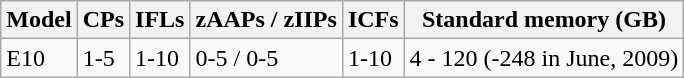<table class="wikitable">
<tr>
<th>Model</th>
<th>CPs</th>
<th>IFLs</th>
<th>zAAPs / zIIPs</th>
<th>ICFs</th>
<th>Standard memory (GB)</th>
</tr>
<tr>
<td>E10</td>
<td>1-5</td>
<td>1-10</td>
<td>0-5 / 0-5</td>
<td>1-10</td>
<td>4 - 120 (-248 in June, 2009)</td>
</tr>
</table>
